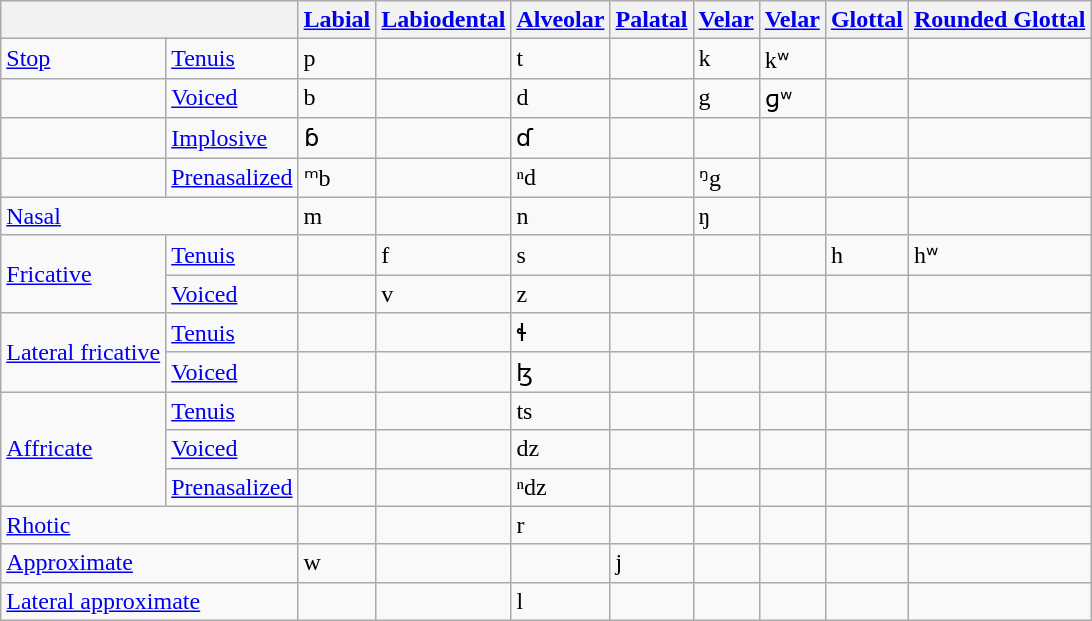<table class="wikitable">
<tr>
<th colspan="2"></th>
<th><a href='#'>Labial</a></th>
<th><a href='#'>Labiodental</a></th>
<th><a href='#'>Alveolar</a></th>
<th><a href='#'>Palatal</a></th>
<th><a href='#'>Velar</a></th>
<th><a href='#'>Velar</a></th>
<th><a href='#'>Glottal</a></th>
<th><a href='#'>Rounded Glottal</a></th>
</tr>
<tr>
<td><a href='#'>Stop</a></td>
<td><a href='#'>Tenuis</a></td>
<td>p</td>
<td></td>
<td>t</td>
<td></td>
<td>k</td>
<td>kʷ</td>
<td></td>
<td></td>
</tr>
<tr>
<td></td>
<td><a href='#'>Voiced</a></td>
<td>b</td>
<td></td>
<td>d</td>
<td></td>
<td>g</td>
<td>ɡʷ</td>
<td></td>
<td></td>
</tr>
<tr>
<td></td>
<td><a href='#'>Implosive</a></td>
<td>ɓ</td>
<td></td>
<td>ɗ</td>
<td></td>
<td></td>
<td></td>
<td></td>
<td></td>
</tr>
<tr>
<td></td>
<td><a href='#'>Prenasalized</a></td>
<td>ᵐb</td>
<td></td>
<td>ⁿd</td>
<td></td>
<td>ᵑg</td>
<td></td>
<td></td>
<td></td>
</tr>
<tr>
<td colspan="2"><a href='#'>Nasal</a></td>
<td>m</td>
<td></td>
<td>n</td>
<td></td>
<td>ŋ</td>
<td></td>
<td></td>
<td></td>
</tr>
<tr>
<td rowspan="2"><a href='#'>Fricative</a></td>
<td><a href='#'>Tenuis</a></td>
<td></td>
<td>f</td>
<td>s</td>
<td></td>
<td></td>
<td></td>
<td>h</td>
<td>hʷ</td>
</tr>
<tr>
<td><a href='#'>Voiced</a></td>
<td></td>
<td>v</td>
<td>z</td>
<td></td>
<td></td>
<td></td>
<td></td>
<td></td>
</tr>
<tr>
<td rowspan="2"><a href='#'>Lateral fricative</a></td>
<td><a href='#'>Tenuis</a></td>
<td></td>
<td></td>
<td>ɬ</td>
<td></td>
<td></td>
<td></td>
<td></td>
<td></td>
</tr>
<tr>
<td><a href='#'>Voiced</a></td>
<td></td>
<td></td>
<td>ɮ</td>
<td></td>
<td></td>
<td></td>
<td></td>
<td></td>
</tr>
<tr>
<td rowspan="3"><a href='#'>Affricate</a></td>
<td><a href='#'>Tenuis</a></td>
<td></td>
<td></td>
<td>ts</td>
<td></td>
<td></td>
<td></td>
<td></td>
<td></td>
</tr>
<tr>
<td><a href='#'>Voiced</a></td>
<td></td>
<td></td>
<td>dz</td>
<td></td>
<td></td>
<td></td>
<td></td>
<td></td>
</tr>
<tr>
<td><a href='#'>Prenasalized</a></td>
<td></td>
<td></td>
<td>ⁿdz</td>
<td></td>
<td></td>
<td></td>
<td></td>
<td></td>
</tr>
<tr>
<td colspan="2"><a href='#'>Rhotic</a></td>
<td></td>
<td></td>
<td>r</td>
<td></td>
<td></td>
<td></td>
<td></td>
<td></td>
</tr>
<tr>
<td colspan="2"><a href='#'>Approximate</a></td>
<td>w</td>
<td></td>
<td></td>
<td>j</td>
<td></td>
<td></td>
<td></td>
<td></td>
</tr>
<tr>
<td colspan="2"><a href='#'>Lateral approximate</a></td>
<td></td>
<td></td>
<td>l</td>
<td></td>
<td></td>
<td></td>
<td></td>
<td></td>
</tr>
</table>
